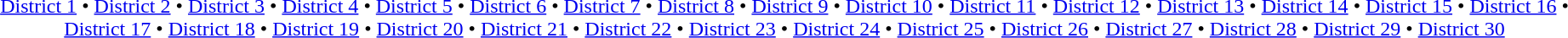<table id=toc class=toc summary=Contents>
<tr>
<td align=center><a href='#'>District 1</a> • <a href='#'>District 2</a> • <a href='#'>District 3</a> • <a href='#'>District 4</a> • <a href='#'>District 5</a> • <a href='#'>District 6</a> • <a href='#'>District 7</a> • <a href='#'>District 8</a> • <a href='#'>District 9</a> • <a href='#'>District 10</a> • <a href='#'>District 11</a> • <a href='#'>District 12</a> • <a href='#'>District 13</a> • <a href='#'>District 14</a> • <a href='#'>District 15</a> • <a href='#'>District 16</a> • <a href='#'>District 17</a> • <a href='#'>District 18</a> • <a href='#'>District 19</a> • <a href='#'>District 20</a> • <a href='#'>District 21</a> • <a href='#'>District 22</a> • <a href='#'>District 23</a> • <a href='#'>District 24</a> • <a href='#'>District 25</a> • <a href='#'>District 26</a> • <a href='#'>District 27</a> • <a href='#'>District 28</a> • <a href='#'>District 29</a> • <a href='#'>District 30</a></td>
</tr>
</table>
